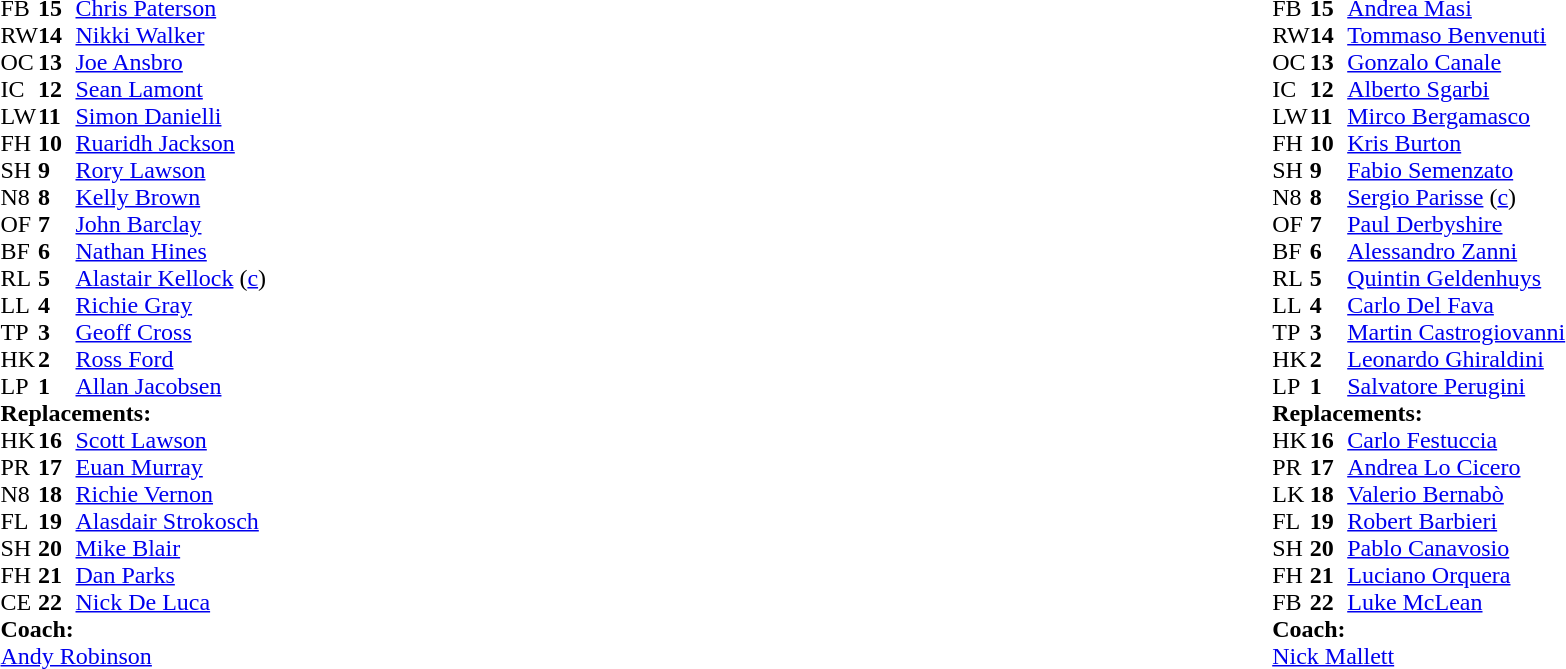<table width="100%">
<tr>
<td valign="top" width="50%"><br><table cellspacing="0" cellpadding="0">
<tr>
<th width="25"></th>
<th width="25"></th>
</tr>
<tr>
<td>FB</td>
<td><strong>15</strong></td>
<td><a href='#'>Chris Paterson</a></td>
</tr>
<tr>
<td>RW</td>
<td><strong>14</strong></td>
<td><a href='#'>Nikki Walker</a></td>
</tr>
<tr>
<td>OC</td>
<td><strong>13</strong></td>
<td><a href='#'>Joe Ansbro</a></td>
<td></td>
<td></td>
</tr>
<tr>
<td>IC</td>
<td><strong>12</strong></td>
<td><a href='#'>Sean Lamont</a></td>
<td></td>
<td></td>
</tr>
<tr>
<td>LW</td>
<td><strong>11</strong></td>
<td><a href='#'>Simon Danielli</a></td>
</tr>
<tr>
<td>FH</td>
<td><strong>10</strong></td>
<td><a href='#'>Ruaridh Jackson</a></td>
</tr>
<tr>
<td>SH</td>
<td><strong>9</strong></td>
<td><a href='#'>Rory Lawson</a></td>
<td></td>
<td></td>
</tr>
<tr>
<td>N8</td>
<td><strong>8</strong></td>
<td><a href='#'>Kelly Brown</a></td>
<td></td>
<td></td>
</tr>
<tr>
<td>OF</td>
<td><strong>7</strong></td>
<td><a href='#'>John Barclay</a></td>
</tr>
<tr>
<td>BF</td>
<td><strong>6</strong></td>
<td><a href='#'>Nathan Hines</a></td>
<td></td>
<td></td>
</tr>
<tr>
<td>RL</td>
<td><strong>5</strong></td>
<td><a href='#'>Alastair Kellock</a> (<a href='#'>c</a>)</td>
</tr>
<tr>
<td>LL</td>
<td><strong>4</strong></td>
<td><a href='#'>Richie Gray</a></td>
</tr>
<tr>
<td>TP</td>
<td><strong>3</strong></td>
<td><a href='#'>Geoff Cross</a></td>
<td></td>
<td></td>
</tr>
<tr>
<td>HK</td>
<td><strong>2</strong></td>
<td><a href='#'>Ross Ford</a></td>
<td></td>
<td></td>
</tr>
<tr>
<td>LP</td>
<td><strong>1</strong></td>
<td><a href='#'>Allan Jacobsen</a></td>
</tr>
<tr>
<td colspan="3"><strong>Replacements:</strong></td>
</tr>
<tr>
<td>HK</td>
<td><strong>16</strong></td>
<td><a href='#'>Scott Lawson</a></td>
<td></td>
<td></td>
</tr>
<tr>
<td>PR</td>
<td><strong>17</strong></td>
<td><a href='#'>Euan Murray</a></td>
<td></td>
<td></td>
</tr>
<tr>
<td>N8</td>
<td><strong>18</strong></td>
<td><a href='#'>Richie Vernon</a></td>
<td></td>
<td></td>
</tr>
<tr>
<td>FL</td>
<td><strong>19</strong></td>
<td><a href='#'>Alasdair Strokosch</a></td>
<td></td>
<td></td>
</tr>
<tr>
<td>SH</td>
<td><strong>20</strong></td>
<td><a href='#'>Mike Blair</a></td>
<td></td>
<td></td>
</tr>
<tr>
<td>FH</td>
<td><strong>21</strong></td>
<td><a href='#'>Dan Parks</a></td>
<td></td>
<td></td>
</tr>
<tr>
<td>CE</td>
<td><strong>22</strong></td>
<td><a href='#'>Nick De Luca</a></td>
<td></td>
<td></td>
</tr>
<tr>
<td colspan="3"><strong>Coach:</strong></td>
</tr>
<tr>
<td colspan="4"> <a href='#'>Andy Robinson</a></td>
</tr>
</table>
</td>
<td valign="top"></td>
<td valign="top" width="50%"><br><table cellspacing="0" cellpadding="0" align="center">
<tr>
<th width="25"></th>
<th width="25"></th>
</tr>
<tr>
<td>FB</td>
<td><strong>15</strong></td>
<td><a href='#'>Andrea Masi</a></td>
<td></td>
<td></td>
</tr>
<tr>
<td>RW</td>
<td><strong>14</strong></td>
<td><a href='#'>Tommaso Benvenuti</a></td>
</tr>
<tr>
<td>OC</td>
<td><strong>13</strong></td>
<td><a href='#'>Gonzalo Canale</a></td>
</tr>
<tr>
<td>IC</td>
<td><strong>12</strong></td>
<td><a href='#'>Alberto Sgarbi</a></td>
<td></td>
<td></td>
</tr>
<tr>
<td>LW</td>
<td><strong>11</strong></td>
<td><a href='#'>Mirco Bergamasco</a></td>
</tr>
<tr>
<td>FH</td>
<td><strong>10</strong></td>
<td><a href='#'>Kris Burton</a></td>
<td></td>
<td></td>
</tr>
<tr>
<td>SH</td>
<td><strong>9</strong></td>
<td><a href='#'>Fabio Semenzato</a></td>
</tr>
<tr>
<td>N8</td>
<td><strong>8</strong></td>
<td><a href='#'>Sergio Parisse</a> (<a href='#'>c</a>)</td>
</tr>
<tr>
<td>OF</td>
<td><strong>7</strong></td>
<td><a href='#'>Paul Derbyshire</a></td>
<td></td>
<td></td>
</tr>
<tr>
<td>BF</td>
<td><strong>6</strong></td>
<td><a href='#'>Alessandro Zanni</a></td>
</tr>
<tr>
<td>RL</td>
<td><strong>5</strong></td>
<td><a href='#'>Quintin Geldenhuys</a></td>
</tr>
<tr>
<td>LL</td>
<td><strong>4</strong></td>
<td><a href='#'>Carlo Del Fava</a></td>
<td></td>
<td></td>
</tr>
<tr>
<td>TP</td>
<td><strong>3</strong></td>
<td><a href='#'>Martin Castrogiovanni</a></td>
</tr>
<tr>
<td>HK</td>
<td><strong>2</strong></td>
<td><a href='#'>Leonardo Ghiraldini</a></td>
<td></td>
<td></td>
</tr>
<tr>
<td>LP</td>
<td><strong>1</strong></td>
<td><a href='#'>Salvatore Perugini</a></td>
<td></td>
<td></td>
</tr>
<tr>
<td colspan="3"><strong>Replacements:</strong></td>
</tr>
<tr>
<td>HK</td>
<td><strong>16</strong></td>
<td><a href='#'>Carlo Festuccia</a></td>
<td></td>
<td></td>
</tr>
<tr>
<td>PR</td>
<td><strong>17</strong></td>
<td><a href='#'>Andrea Lo Cicero</a></td>
<td></td>
<td></td>
</tr>
<tr>
<td>LK</td>
<td><strong>18</strong></td>
<td><a href='#'>Valerio Bernabò</a></td>
<td></td>
<td></td>
</tr>
<tr>
<td>FL</td>
<td><strong>19</strong></td>
<td><a href='#'>Robert Barbieri</a></td>
<td></td>
<td></td>
</tr>
<tr>
<td>SH</td>
<td><strong>20</strong></td>
<td><a href='#'>Pablo Canavosio</a></td>
<td></td>
<td></td>
</tr>
<tr>
<td>FH</td>
<td><strong>21</strong></td>
<td><a href='#'>Luciano Orquera</a></td>
<td></td>
<td></td>
</tr>
<tr>
<td>FB</td>
<td><strong>22</strong></td>
<td><a href='#'>Luke McLean</a></td>
<td></td>
<td></td>
</tr>
<tr>
<td colspan="3"><strong>Coach:</strong></td>
</tr>
<tr>
<td colspan="4"> <a href='#'>Nick Mallett</a></td>
</tr>
</table>
</td>
</tr>
</table>
